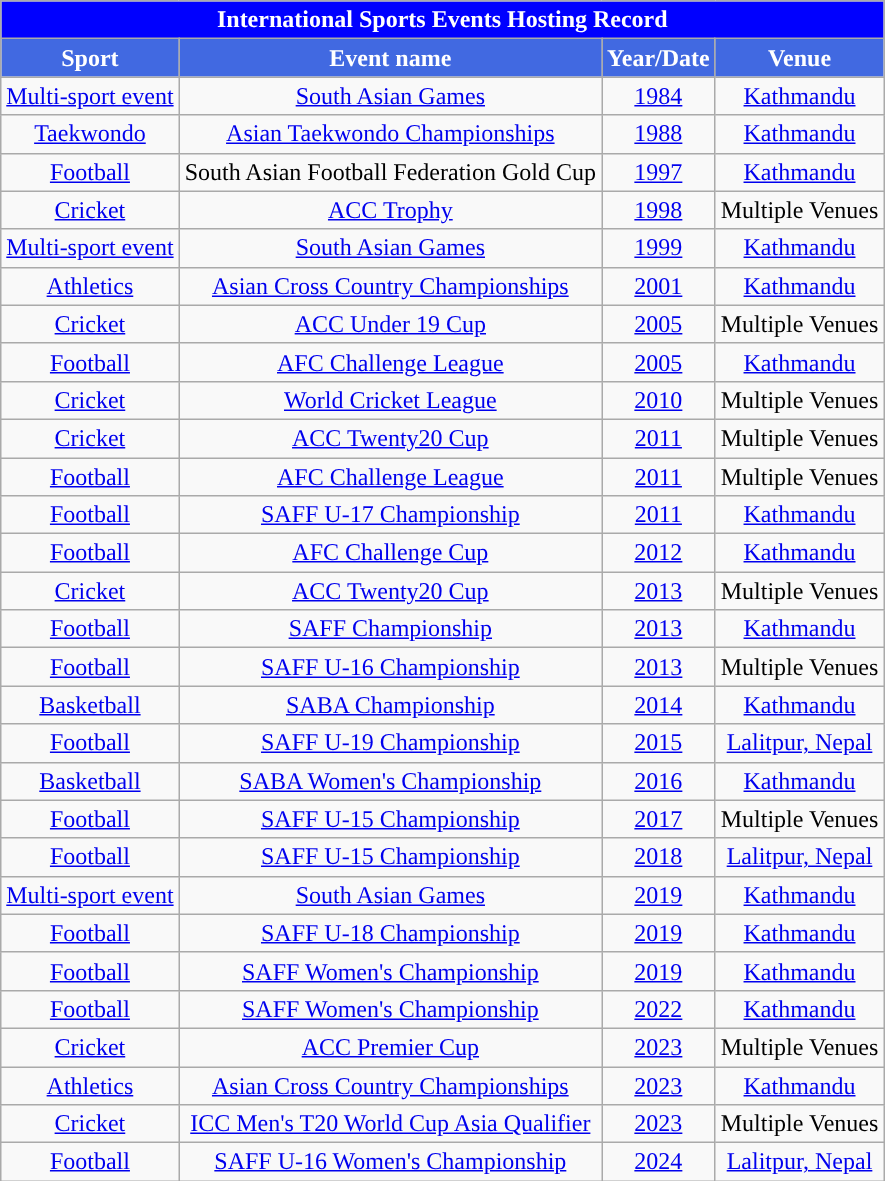<table class="wikitable collapsible" style="text-align: center;">
<tr>
<th colspan=4 style="background: #0000FF; color: #FFFFFF;">International Sports Events Hosting Record</th>
</tr>
<tr>
<th style="background: #4169E1; color: #FFFFFF;">Sport</th>
<th style="background: #4169E1; color: #FFFFFF;">Event name</th>
<th style="background: #4169E1; color: #FFFFFF;">Year/Date</th>
<th style="background: #4169E1; color: #FFFFFF;">Venue</th>
</tr>
<tr>
<td><a href='#'>Multi-sport event</a></td>
<td><a href='#'>South Asian Games</a></td>
<td><a href='#'>1984</a></td>
<td><a href='#'>Kathmandu</a></td>
</tr>
<tr>
<td> <a href='#'>Taekwondo</a></td>
<td><a href='#'>Asian Taekwondo Championships</a></td>
<td><a href='#'>1988</a></td>
<td><a href='#'>Kathmandu</a></td>
</tr>
<tr>
<td> <a href='#'>Football</a></td>
<td>South Asian Football Federation Gold Cup</td>
<td><a href='#'>1997</a></td>
<td><a href='#'>Kathmandu</a></td>
</tr>
<tr>
<td> <a href='#'>Cricket</a></td>
<td><a href='#'>ACC Trophy</a></td>
<td><a href='#'>1998</a></td>
<td>Multiple Venues</td>
</tr>
<tr>
<td><a href='#'>Multi-sport event</a></td>
<td><a href='#'>South Asian Games</a></td>
<td><a href='#'>1999</a></td>
<td><a href='#'>Kathmandu</a></td>
</tr>
<tr>
<td><a href='#'>Athletics</a></td>
<td><a href='#'>Asian Cross Country Championships</a></td>
<td><a href='#'>2001</a></td>
<td><a href='#'>Kathmandu</a></td>
</tr>
<tr>
<td> <a href='#'>Cricket</a></td>
<td><a href='#'>ACC Under 19 Cup</a></td>
<td><a href='#'>2005</a></td>
<td>Multiple Venues</td>
</tr>
<tr>
<td> <a href='#'>Football</a></td>
<td><a href='#'>AFC Challenge League</a></td>
<td><a href='#'>2005</a></td>
<td><a href='#'>Kathmandu</a></td>
</tr>
<tr>
<td> <a href='#'>Cricket</a></td>
<td><a href='#'>World Cricket League</a></td>
<td><a href='#'>2010</a></td>
<td>Multiple Venues</td>
</tr>
<tr>
<td> <a href='#'>Cricket</a></td>
<td><a href='#'>ACC Twenty20 Cup</a></td>
<td><a href='#'>2011</a></td>
<td>Multiple Venues</td>
</tr>
<tr>
<td> <a href='#'>Football</a></td>
<td><a href='#'>AFC Challenge League</a></td>
<td><a href='#'>2011</a></td>
<td>Multiple Venues</td>
</tr>
<tr>
<td> <a href='#'>Football</a></td>
<td><a href='#'>SAFF U-17 Championship</a></td>
<td><a href='#'>2011</a></td>
<td><a href='#'>Kathmandu</a></td>
</tr>
<tr>
<td> <a href='#'>Football</a></td>
<td><a href='#'>AFC Challenge Cup</a></td>
<td><a href='#'>2012</a></td>
<td><a href='#'>Kathmandu</a></td>
</tr>
<tr>
<td> <a href='#'>Cricket</a></td>
<td><a href='#'>ACC Twenty20 Cup</a></td>
<td><a href='#'>2013</a></td>
<td>Multiple Venues</td>
</tr>
<tr>
<td> <a href='#'>Football</a></td>
<td><a href='#'>SAFF Championship</a></td>
<td><a href='#'>2013</a></td>
<td><a href='#'>Kathmandu</a></td>
</tr>
<tr>
<td> <a href='#'>Football</a></td>
<td><a href='#'>SAFF U-16 Championship</a></td>
<td><a href='#'>2013</a></td>
<td>Multiple Venues</td>
</tr>
<tr>
<td> <a href='#'>Basketball</a></td>
<td><a href='#'>SABA Championship</a></td>
<td><a href='#'>2014</a></td>
<td><a href='#'>Kathmandu</a></td>
</tr>
<tr>
<td> <a href='#'>Football</a></td>
<td><a href='#'>SAFF U-19 Championship</a></td>
<td><a href='#'>2015</a></td>
<td><a href='#'>Lalitpur, Nepal</a></td>
</tr>
<tr>
<td> <a href='#'>Basketball</a></td>
<td><a href='#'>SABA Women's Championship</a></td>
<td><a href='#'>2016</a></td>
<td><a href='#'>Kathmandu</a></td>
</tr>
<tr>
<td> <a href='#'>Football</a></td>
<td><a href='#'>SAFF U-15 Championship</a></td>
<td><a href='#'>2017</a></td>
<td>Multiple Venues</td>
</tr>
<tr>
<td> <a href='#'>Football</a></td>
<td><a href='#'>SAFF U-15 Championship</a></td>
<td><a href='#'>2018</a></td>
<td><a href='#'>Lalitpur, Nepal</a></td>
</tr>
<tr>
<td><a href='#'>Multi-sport event</a></td>
<td><a href='#'>South Asian Games</a></td>
<td><a href='#'>2019</a></td>
<td><a href='#'>Kathmandu</a></td>
</tr>
<tr>
<td> <a href='#'>Football</a></td>
<td><a href='#'>SAFF U-18 Championship</a></td>
<td><a href='#'>2019</a></td>
<td><a href='#'>Kathmandu</a></td>
</tr>
<tr>
<td> <a href='#'>Football</a></td>
<td><a href='#'>SAFF Women's Championship</a></td>
<td><a href='#'>2019</a></td>
<td><a href='#'>Kathmandu</a></td>
</tr>
<tr>
<td> <a href='#'>Football</a></td>
<td><a href='#'>SAFF Women's Championship</a></td>
<td><a href='#'>2022</a></td>
<td><a href='#'>Kathmandu</a></td>
</tr>
<tr>
<td> <a href='#'>Cricket</a></td>
<td><a href='#'>ACC Premier Cup</a></td>
<td><a href='#'>2023</a></td>
<td>Multiple Venues</td>
</tr>
<tr>
<td><a href='#'>Athletics</a></td>
<td><a href='#'>Asian Cross Country Championships</a></td>
<td><a href='#'>2023</a></td>
<td><a href='#'>Kathmandu</a></td>
</tr>
<tr>
<td> <a href='#'>Cricket</a></td>
<td><a href='#'>ICC Men's T20 World Cup Asia Qualifier</a></td>
<td><a href='#'>2023</a></td>
<td>Multiple Venues</td>
</tr>
<tr>
<td> <a href='#'>Football</a></td>
<td><a href='#'>SAFF U-16 Women's Championship</a></td>
<td><a href='#'>2024</a></td>
<td><a href='#'>Lalitpur, Nepal</a></td>
</tr>
</table>
